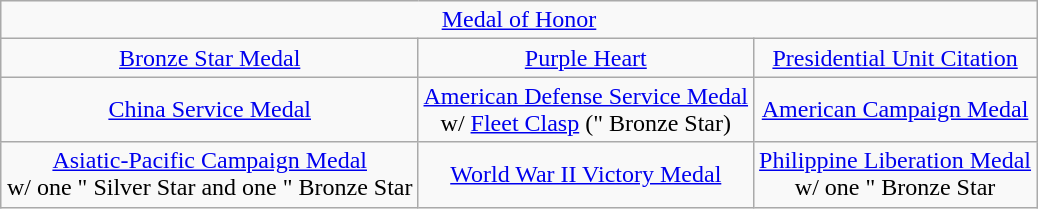<table class="wikitable" style="margin:1em auto; text-align:center;">
<tr>
<td colspan="3"><a href='#'>Medal of Honor</a></td>
</tr>
<tr>
<td><a href='#'>Bronze Star Medal</a></td>
<td><a href='#'>Purple Heart</a></td>
<td><a href='#'>Presidential Unit Citation</a></td>
</tr>
<tr>
<td><a href='#'>China Service Medal</a></td>
<td><a href='#'>American Defense Service Medal</a><br>w/ <a href='#'>Fleet Clasp</a> (" Bronze Star)</td>
<td><a href='#'>American Campaign Medal</a></td>
</tr>
<tr>
<td><a href='#'>Asiatic-Pacific Campaign Medal</a><br>w/ one " Silver Star and one " Bronze Star</td>
<td><a href='#'>World War II Victory Medal</a></td>
<td><a href='#'>Philippine Liberation Medal</a><br>w/ one " Bronze Star</td>
</tr>
</table>
